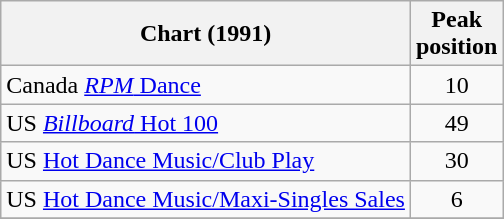<table Class = "wikitable sortable">
<tr>
<th>Chart (1991)</th>
<th>Peak<br>position</th>
</tr>
<tr>
<td>Canada <a href='#'><em>RPM</em> Dance</a></td>
<td Align = "center">10</td>
</tr>
<tr>
<td>US <a href='#'><em>Billboard</em> Hot 100</a></td>
<td Align = "center">49</td>
</tr>
<tr>
<td>US <a href='#'>Hot Dance Music/Club Play</a></td>
<td Align = "center">30</td>
</tr>
<tr>
<td>US <a href='#'>Hot Dance Music/Maxi-Singles Sales</a></td>
<td Align = "center">6</td>
</tr>
<tr>
</tr>
</table>
